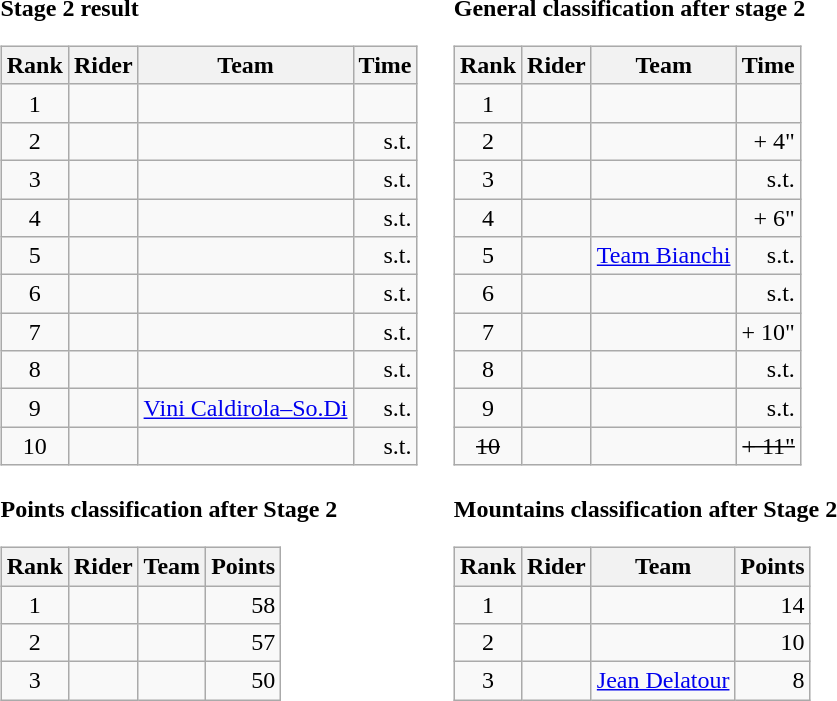<table>
<tr>
<td><strong>Stage 2 result</strong><br><table class="wikitable">
<tr>
<th scope="col">Rank</th>
<th scope="col">Rider</th>
<th scope="col">Team</th>
<th scope="col">Time</th>
</tr>
<tr>
<td style="text-align:center;">1</td>
<td></td>
<td></td>
<td align=right></td>
</tr>
<tr>
<td style="text-align:center;">2</td>
<td></td>
<td></td>
<td align=right>s.t.</td>
</tr>
<tr>
<td style="text-align:center;">3</td>
<td></td>
<td></td>
<td align=right>s.t.</td>
</tr>
<tr>
<td style="text-align:center;">4</td>
<td></td>
<td></td>
<td align=right>s.t.</td>
</tr>
<tr>
<td style="text-align:center;">5</td>
<td></td>
<td></td>
<td align=right>s.t.</td>
</tr>
<tr>
<td style="text-align:center;">6</td>
<td> </td>
<td></td>
<td align=right>s.t.</td>
</tr>
<tr>
<td style="text-align:center;">7</td>
<td></td>
<td></td>
<td align=right>s.t.</td>
</tr>
<tr>
<td style="text-align:center;">8</td>
<td></td>
<td></td>
<td align=right>s.t.</td>
</tr>
<tr>
<td style="text-align:center;">9</td>
<td></td>
<td><a href='#'>Vini Caldirola–So.Di</a></td>
<td align=right>s.t.</td>
</tr>
<tr>
<td style="text-align:center;">10</td>
<td></td>
<td></td>
<td align=right>s.t.</td>
</tr>
</table>
</td>
<td></td>
<td><strong>General classification after stage 2</strong><br><table class="wikitable">
<tr>
<th scope="col">Rank</th>
<th scope="col">Rider</th>
<th scope="col">Team</th>
<th scope="col">Time</th>
</tr>
<tr>
<td style="text-align:center;">1</td>
<td> </td>
<td></td>
<td style="text-align:right;"></td>
</tr>
<tr>
<td style="text-align:center;">2</td>
<td></td>
<td></td>
<td align=right>+ 4"</td>
</tr>
<tr>
<td style="text-align:center;">3</td>
<td></td>
<td></td>
<td align=right>s.t.</td>
</tr>
<tr>
<td style="text-align:center;">4</td>
<td></td>
<td></td>
<td align=right>+ 6"</td>
</tr>
<tr>
<td style="text-align:center;">5</td>
<td></td>
<td><a href='#'>Team Bianchi</a></td>
<td align=right>s.t.</td>
</tr>
<tr>
<td style="text-align:center;">6</td>
<td></td>
<td></td>
<td align=right>s.t.</td>
</tr>
<tr>
<td style="text-align:center;">7</td>
<td></td>
<td></td>
<td align=right>+ 10"</td>
</tr>
<tr>
<td style="text-align:center;">8</td>
<td></td>
<td></td>
<td align=right>s.t.</td>
</tr>
<tr>
<td style="text-align:center;">9</td>
<td></td>
<td></td>
<td align=right>s.t.</td>
</tr>
<tr>
<td style="text-align:center;"><del>10</del></td>
<td><del></del></td>
<td><del></del></td>
<td style="text-align:right;"><del>+ 11"</del></td>
</tr>
</table>
</td>
</tr>
<tr valign="top">
<td><strong>Points classification after Stage 2</strong><br><table class="wikitable">
<tr>
<th scope="col">Rank</th>
<th scope="col">Rider</th>
<th scope="col">Team</th>
<th scope="col">Points</th>
</tr>
<tr>
<td style="text-align:center;">1</td>
<td> </td>
<td></td>
<td align=right>58</td>
</tr>
<tr>
<td style="text-align:center;">2</td>
<td></td>
<td></td>
<td align=right>57</td>
</tr>
<tr>
<td style="text-align:center;">3</td>
<td></td>
<td></td>
<td align=right>50</td>
</tr>
</table>
</td>
<td></td>
<td><strong>Mountains classification after Stage 2</strong><br><table class="wikitable">
<tr>
<th scope="col">Rank</th>
<th scope="col">Rider</th>
<th scope="col">Team</th>
<th scope="col">Points</th>
</tr>
<tr>
<td style="text-align:center;">1</td>
<td> </td>
<td></td>
<td align=right>14</td>
</tr>
<tr>
<td style="text-align:center;">2</td>
<td></td>
<td></td>
<td align=right>10</td>
</tr>
<tr>
<td style="text-align:center;">3</td>
<td></td>
<td><a href='#'>Jean Delatour</a></td>
<td align=right>8</td>
</tr>
</table>
</td>
</tr>
</table>
